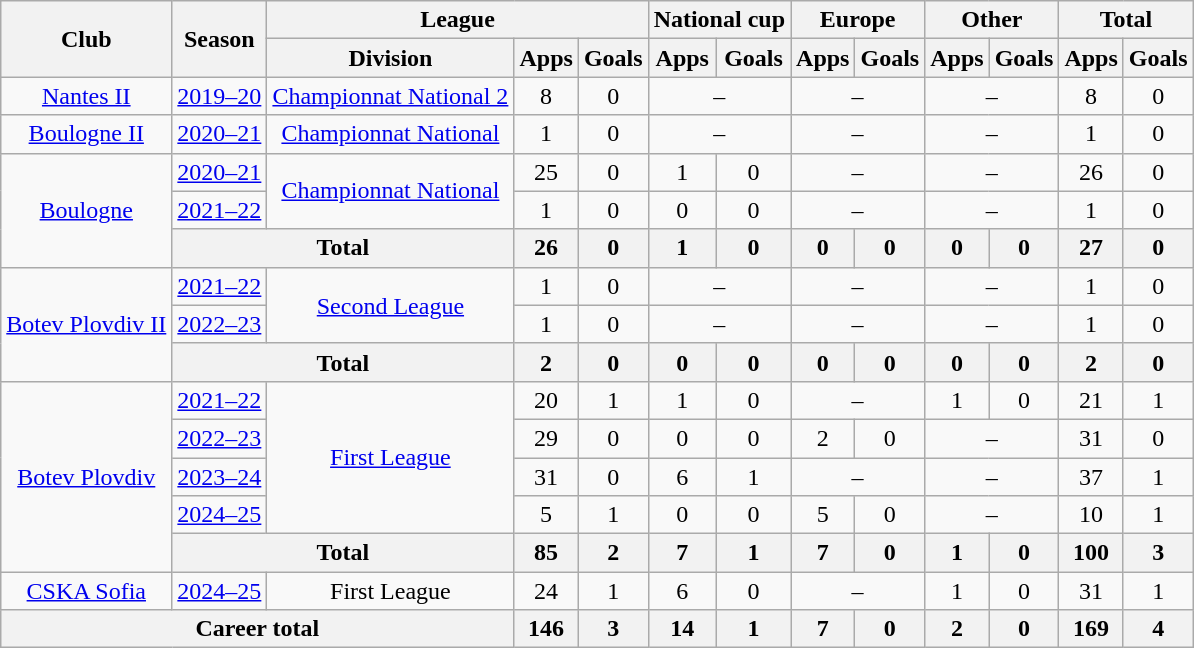<table class="wikitable" style="text-align:center">
<tr>
<th rowspan="2">Club</th>
<th rowspan="2">Season</th>
<th colspan="3">League</th>
<th colspan="2">National cup</th>
<th colspan="2">Europe</th>
<th colspan="2">Other</th>
<th colspan="2">Total</th>
</tr>
<tr>
<th>Division</th>
<th>Apps</th>
<th>Goals</th>
<th>Apps</th>
<th>Goals</th>
<th>Apps</th>
<th>Goals</th>
<th>Apps</th>
<th>Goals</th>
<th>Apps</th>
<th>Goals</th>
</tr>
<tr>
<td align=center valign=center><a href='#'>Nantes II</a></td>
<td><a href='#'>2019–20</a></td>
<td><a href='#'>Championnat National 2</a></td>
<td>8</td>
<td>0</td>
<td colspan="2">–</td>
<td colspan="2">–</td>
<td colspan="2">–</td>
<td>8</td>
<td>0</td>
</tr>
<tr>
<td align=center valign=center><a href='#'>Boulogne II</a></td>
<td><a href='#'>2020–21</a></td>
<td><a href='#'>Championnat National</a></td>
<td>1</td>
<td>0</td>
<td colspan="2">–</td>
<td colspan="2">–</td>
<td colspan="2">–</td>
<td>1</td>
<td>0</td>
</tr>
<tr>
<td rowspan=3 align=center valign=center><a href='#'>Boulogne</a></td>
<td><a href='#'>2020–21</a></td>
<td rowspan=2><a href='#'>Championnat National</a></td>
<td>25</td>
<td>0</td>
<td>1</td>
<td>0</td>
<td colspan="2">–</td>
<td colspan="2">–</td>
<td>26</td>
<td>0</td>
</tr>
<tr>
<td><a href='#'>2021–22</a></td>
<td>1</td>
<td>0</td>
<td>0</td>
<td>0</td>
<td colspan="2">–</td>
<td colspan="2">–</td>
<td>1</td>
<td>0</td>
</tr>
<tr>
<th colspan=2>Total</th>
<th>26</th>
<th>0</th>
<th>1</th>
<th>0</th>
<th>0</th>
<th>0</th>
<th>0</th>
<th>0</th>
<th>27</th>
<th>0</th>
</tr>
<tr>
<td rowspan=3 align=center valign=center><a href='#'>Botev Plovdiv II</a></td>
<td><a href='#'>2021–22</a></td>
<td rowspan=2><a href='#'>Second League</a></td>
<td>1</td>
<td>0</td>
<td colspan="2">–</td>
<td colspan="2">–</td>
<td colspan="2">–</td>
<td>1</td>
<td>0</td>
</tr>
<tr>
<td><a href='#'>2022–23</a></td>
<td>1</td>
<td>0</td>
<td colspan="2">–</td>
<td colspan="2">–</td>
<td colspan="2">–</td>
<td>1</td>
<td>0</td>
</tr>
<tr>
<th colspan=2>Total</th>
<th>2</th>
<th>0</th>
<th>0</th>
<th>0</th>
<th>0</th>
<th>0</th>
<th>0</th>
<th>0</th>
<th>2</th>
<th>0</th>
</tr>
<tr>
<td rowspan=5 align=center valign=center><a href='#'>Botev Plovdiv</a></td>
<td><a href='#'>2021–22</a></td>
<td rowspan=4><a href='#'>First League</a></td>
<td>20</td>
<td>1</td>
<td>1</td>
<td>0</td>
<td colspan="2">–</td>
<td>1</td>
<td>0</td>
<td>21</td>
<td>1</td>
</tr>
<tr>
<td><a href='#'>2022–23</a></td>
<td>29</td>
<td>0</td>
<td>0</td>
<td>0</td>
<td>2</td>
<td>0</td>
<td colspan="2">–</td>
<td>31</td>
<td>0</td>
</tr>
<tr>
<td><a href='#'>2023–24</a></td>
<td>31</td>
<td>0</td>
<td>6</td>
<td>1</td>
<td colspan="2">–</td>
<td colspan="2">–</td>
<td>37</td>
<td>1</td>
</tr>
<tr>
<td><a href='#'>2024–25</a></td>
<td>5</td>
<td>1</td>
<td>0</td>
<td>0</td>
<td>5</td>
<td>0</td>
<td colspan="2">–</td>
<td>10</td>
<td>1</td>
</tr>
<tr>
<th colspan=2>Total</th>
<th>85</th>
<th>2</th>
<th>7</th>
<th>1</th>
<th>7</th>
<th>0</th>
<th>1</th>
<th>0</th>
<th>100</th>
<th>3</th>
</tr>
<tr>
<td align=center valign=center><a href='#'>CSKA Sofia</a></td>
<td><a href='#'>2024–25</a></td>
<td>First League</td>
<td>24</td>
<td>1</td>
<td>6</td>
<td>0</td>
<td colspan="2">–</td>
<td>1</td>
<td>0</td>
<td>31</td>
<td>1</td>
</tr>
<tr>
<th colspan=3>Career total</th>
<th>146</th>
<th>3</th>
<th>14</th>
<th>1</th>
<th>7</th>
<th>0</th>
<th>2</th>
<th>0</th>
<th>169</th>
<th>4</th>
</tr>
</table>
